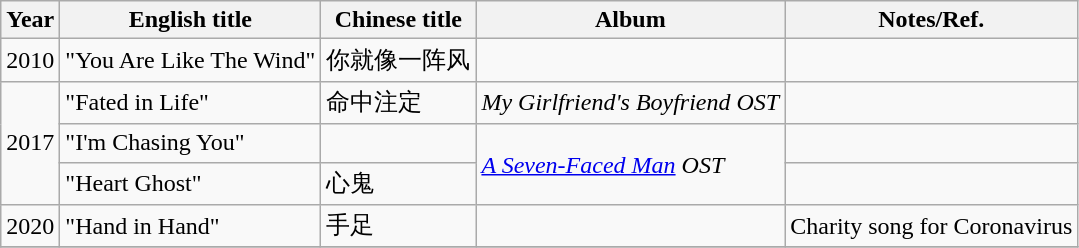<table class="wikitable sortable">
<tr>
<th>Year</th>
<th>English title</th>
<th>Chinese title</th>
<th>Album</th>
<th class="unsortable">Notes/Ref.</th>
</tr>
<tr>
<td>2010</td>
<td>"You Are Like The Wind"</td>
<td>你就像一阵风</td>
<td></td>
<td></td>
</tr>
<tr>
<td rowspan=3>2017</td>
<td>"Fated in Life"</td>
<td>命中注定</td>
<td><em>My Girlfriend's Boyfriend OST</em></td>
<td></td>
</tr>
<tr>
<td>"I'm Chasing You"</td>
<td></td>
<td rowspan=2><em><a href='#'>A Seven-Faced Man</a> OST</em></td>
<td></td>
</tr>
<tr>
<td>"Heart Ghost"</td>
<td>心鬼</td>
<td></td>
</tr>
<tr>
<td>2020</td>
<td>"Hand in Hand"</td>
<td>手足</td>
<td></td>
<td>Charity song for Coronavirus</td>
</tr>
<tr>
</tr>
</table>
